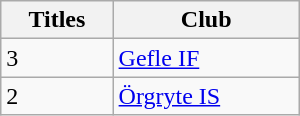<table class="wikitable" style="width:200px;">
<tr>
<th>Titles</th>
<th>Club</th>
</tr>
<tr>
<td>3</td>
<td><a href='#'>Gefle IF</a></td>
</tr>
<tr>
<td>2</td>
<td><a href='#'>Örgryte IS</a></td>
</tr>
</table>
